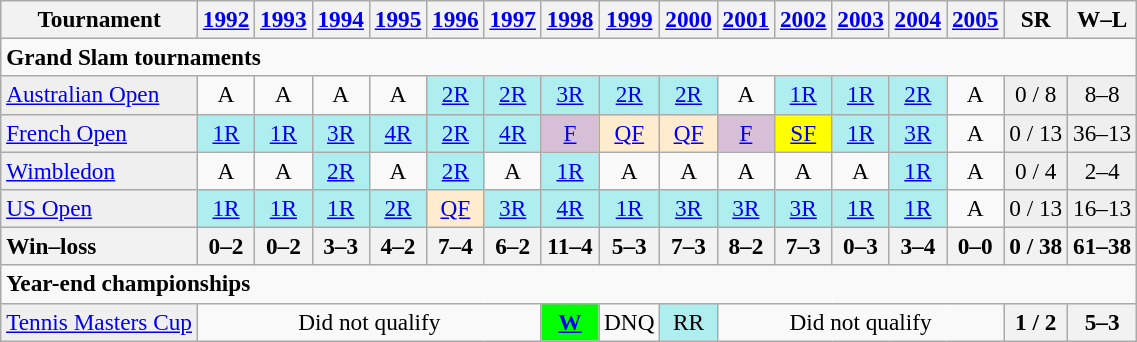<table class=wikitable style=text-align:center;font-size:97%>
<tr>
<th>Tournament</th>
<th><a href='#'>1992</a></th>
<th><a href='#'>1993</a></th>
<th><a href='#'>1994</a></th>
<th><a href='#'>1995</a></th>
<th><a href='#'>1996</a></th>
<th><a href='#'>1997</a></th>
<th><a href='#'>1998</a></th>
<th><a href='#'>1999</a></th>
<th><a href='#'>2000</a></th>
<th><a href='#'>2001</a></th>
<th><a href='#'>2002</a></th>
<th><a href='#'>2003</a></th>
<th><a href='#'>2004</a></th>
<th><a href='#'>2005</a></th>
<th>SR</th>
<th>W–L</th>
</tr>
<tr>
<td colspan=18 align=left><strong>Grand Slam tournaments</strong></td>
</tr>
<tr>
<td bgcolor=#efefef align=left><a href='#'>Australian Open</a></td>
<td>A</td>
<td>A</td>
<td>A</td>
<td>A</td>
<td bgcolor=#afeeee><a href='#'>2R</a></td>
<td bgcolor=#afeeee><a href='#'>2R</a></td>
<td bgcolor=#afeeee><a href='#'>3R</a></td>
<td bgcolor=#afeeee><a href='#'>2R</a></td>
<td bgcolor=#afeeee><a href='#'>2R</a></td>
<td>A</td>
<td bgcolor=#afeeee><a href='#'>1R</a></td>
<td bgcolor=#afeeee><a href='#'>1R</a></td>
<td bgcolor=#afeeee><a href='#'>2R</a></td>
<td>A</td>
<td bgcolor=#EFEFEF>0 / 8</td>
<td bgcolor=#EFEFEF>8–8</td>
</tr>
<tr>
<td bgcolor=#efefef align=left><a href='#'>French Open</a></td>
<td bgcolor=#afeeee><a href='#'>1R</a></td>
<td bgcolor=#afeeee><a href='#'>1R</a></td>
<td bgcolor=#afeeee><a href='#'>3R</a></td>
<td bgcolor=#afeeee><a href='#'>4R</a></td>
<td bgcolor=#afeeee><a href='#'>2R</a></td>
<td bgcolor=#afeeee><a href='#'>4R</a></td>
<td bgcolor=thistle><a href='#'>F</a></td>
<td bgcolor=#ffebcd><a href='#'>QF</a></td>
<td bgcolor=#ffebcd><a href='#'>QF</a></td>
<td bgcolor=thistle><a href='#'>F</a></td>
<td bgcolor=yellow><a href='#'>SF</a></td>
<td bgcolor=#afeeee><a href='#'>1R</a></td>
<td bgcolor=#afeeee><a href='#'>3R</a></td>
<td>A</td>
<td bgcolor=#EFEFEF>0 / 13</td>
<td bgcolor=#EFEFEF>36–13</td>
</tr>
<tr>
<td bgcolor=#efefef align=left><a href='#'>Wimbledon</a></td>
<td>A</td>
<td>A</td>
<td bgcolor=#afeeee><a href='#'>2R</a></td>
<td>A</td>
<td bgcolor=#afeeee><a href='#'>2R</a></td>
<td>A</td>
<td bgcolor=#afeeee><a href='#'>1R</a></td>
<td>A</td>
<td>A</td>
<td>A</td>
<td>A</td>
<td>A</td>
<td bgcolor=#afeeee><a href='#'>1R</a></td>
<td>A</td>
<td bgcolor=#EFEFEF>0 / 4</td>
<td bgcolor=#EFEFEF>2–4</td>
</tr>
<tr>
<td bgcolor=#efefef align=left><a href='#'>US Open</a></td>
<td bgcolor=#afeeee><a href='#'>1R</a></td>
<td bgcolor=#afeeee><a href='#'>1R</a></td>
<td bgcolor=#afeeee><a href='#'>1R</a></td>
<td bgcolor=#afeeee><a href='#'>2R</a></td>
<td bgcolor=#ffebcd><a href='#'>QF</a></td>
<td bgcolor=#afeeee><a href='#'>3R</a></td>
<td bgcolor=#afeeee><a href='#'>4R</a></td>
<td bgcolor=#afeeee><a href='#'>1R</a></td>
<td bgcolor=#afeeee><a href='#'>3R</a></td>
<td bgcolor=#afeeee><a href='#'>3R</a></td>
<td bgcolor=#afeeee><a href='#'>3R</a></td>
<td bgcolor=#afeeee><a href='#'>1R</a></td>
<td bgcolor=#afeeee><a href='#'>1R</a></td>
<td>A</td>
<td bgcolor=#EFEFEF>0 / 13</td>
<td bgcolor=#EFEFEF>16–13</td>
</tr>
<tr>
<th style=text-align:left>Win–loss</th>
<th>0–2</th>
<th>0–2</th>
<th>3–3</th>
<th>4–2</th>
<th>7–4</th>
<th>6–2</th>
<th>11–4</th>
<th>5–3</th>
<th>7–3</th>
<th>8–2</th>
<th>7–3</th>
<th>0–3</th>
<th>3–4</th>
<th>0–0</th>
<th>0 / 38</th>
<th>61–38</th>
</tr>
<tr>
<td colspan=18 align=left><strong>Year-end championships</strong></td>
</tr>
<tr>
<td bgcolor=#efefef align=left><a href='#'>Tennis Masters Cup</a></td>
<td align="center" colspan="6">Did not qualify</td>
<td bgcolor=lime><strong><a href='#'>W</a></strong></td>
<td align="center">DNQ</td>
<td bgcolor=#afeeee>RR</td>
<td align="center" colspan="5">Did not qualify</td>
<th>1 / 2</th>
<th>5–3</th>
</tr>
</table>
